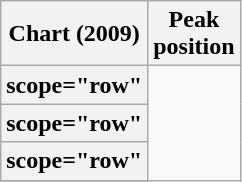<table class="wikitable sortable plainrowheaders" style="text-align:center;">
<tr>
<th scope="col">Chart (2009)</th>
<th scope="col">Peak<br>position</th>
</tr>
<tr>
<th>scope="row" </th>
</tr>
<tr>
<th>scope="row"</th>
</tr>
<tr>
<th>scope="row"</th>
</tr>
<tr>
</tr>
</table>
